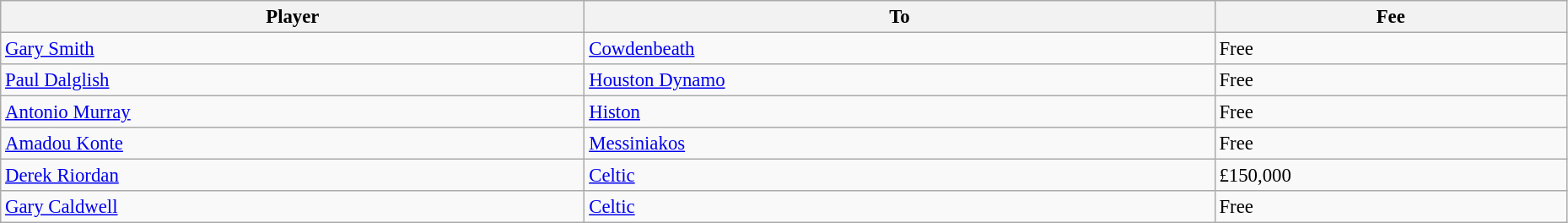<table class="wikitable" style="text-align:center; font-size:95%;width:98%; text-align:left">
<tr>
<th>Player</th>
<th>To</th>
<th>Fee</th>
</tr>
<tr>
<td> <a href='#'>Gary Smith</a></td>
<td><a href='#'>Cowdenbeath</a></td>
<td>Free</td>
</tr>
<tr>
<td> <a href='#'>Paul Dalglish</a></td>
<td><a href='#'>Houston Dynamo</a></td>
<td>Free</td>
</tr>
<tr>
<td> <a href='#'>Antonio Murray</a></td>
<td><a href='#'>Histon</a></td>
<td>Free</td>
</tr>
<tr>
<td> <a href='#'>Amadou Konte</a></td>
<td><a href='#'>Messiniakos</a></td>
<td>Free</td>
</tr>
<tr>
<td> <a href='#'>Derek Riordan</a></td>
<td><a href='#'>Celtic</a></td>
<td>£150,000</td>
</tr>
<tr>
<td> <a href='#'>Gary Caldwell</a></td>
<td><a href='#'>Celtic</a></td>
<td>Free</td>
</tr>
</table>
